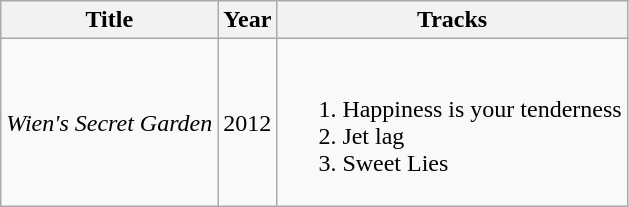<table class="wikitable">
<tr>
<th>Title</th>
<th>Year</th>
<th>Tracks</th>
</tr>
<tr>
<td><em>Wien's Secret Garden</em></td>
<td>2012</td>
<td><br><ol><li>Happiness is your tenderness</li><li>Jet lag</li><li>Sweet Lies</li></ol></td>
</tr>
</table>
